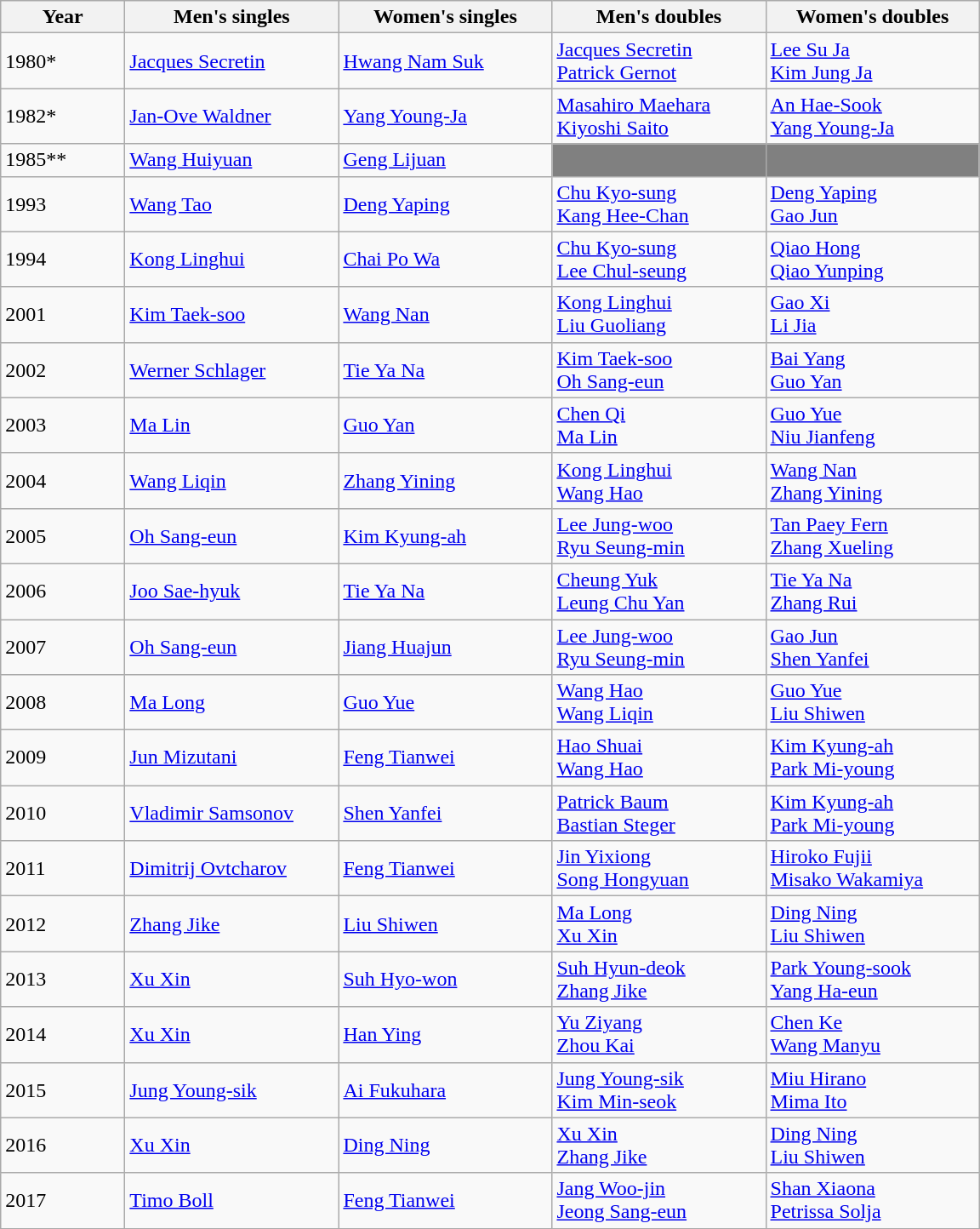<table class="wikitable">
<tr>
<th width="90">Year</th>
<th width="160">Men's singles</th>
<th width="160">Women's singles</th>
<th width="160">Men's doubles</th>
<th width="160">Women's doubles</th>
</tr>
<tr>
<td>1980*</td>
<td> <a href='#'>Jacques Secretin</a></td>
<td> <a href='#'>Hwang Nam Suk</a></td>
<td> <a href='#'>Jacques Secretin</a><br> <a href='#'>Patrick Gernot</a></td>
<td> <a href='#'>Lee Su Ja</a><br> <a href='#'>Kim Jung Ja</a></td>
</tr>
<tr>
<td>1982*</td>
<td> <a href='#'>Jan-Ove Waldner</a></td>
<td> <a href='#'>Yang Young-Ja</a></td>
<td> <a href='#'>Masahiro Maehara</a><br> <a href='#'>Kiyoshi Saito</a></td>
<td> <a href='#'>An Hae-Sook</a><br> <a href='#'>Yang Young-Ja</a></td>
</tr>
<tr>
<td>1985**</td>
<td> <a href='#'>Wang Huiyuan</a></td>
<td> <a href='#'>Geng Lijuan</a></td>
<td bgcolor=gray></td>
<td bgcolor=gray></td>
</tr>
<tr>
<td>1993</td>
<td> <a href='#'>Wang Tao</a></td>
<td> <a href='#'>Deng Yaping</a></td>
<td> <a href='#'>Chu Kyo-sung</a><br> <a href='#'>Kang Hee-Chan</a></td>
<td> <a href='#'>Deng Yaping</a><br> <a href='#'>Gao Jun</a></td>
</tr>
<tr>
<td>1994</td>
<td> <a href='#'>Kong Linghui</a></td>
<td> <a href='#'>Chai Po Wa</a></td>
<td> <a href='#'>Chu Kyo-sung</a><br> <a href='#'>Lee Chul-seung</a></td>
<td> <a href='#'>Qiao Hong</a><br> <a href='#'>Qiao Yunping</a></td>
</tr>
<tr>
<td>2001</td>
<td> <a href='#'>Kim Taek-soo</a></td>
<td> <a href='#'>Wang Nan</a></td>
<td> <a href='#'>Kong Linghui</a><br> <a href='#'>Liu Guoliang</a></td>
<td> <a href='#'>Gao Xi</a><br> <a href='#'>Li Jia</a></td>
</tr>
<tr>
<td>2002</td>
<td> <a href='#'>Werner Schlager</a></td>
<td> <a href='#'>Tie Ya Na</a></td>
<td> <a href='#'>Kim Taek-soo</a><br> <a href='#'>Oh Sang-eun</a></td>
<td> <a href='#'>Bai Yang</a><br> <a href='#'>Guo Yan</a></td>
</tr>
<tr>
<td>2003</td>
<td> <a href='#'>Ma Lin</a></td>
<td> <a href='#'>Guo Yan</a></td>
<td> <a href='#'>Chen Qi</a><br> <a href='#'>Ma Lin</a></td>
<td> <a href='#'>Guo Yue</a><br> <a href='#'>Niu Jianfeng</a></td>
</tr>
<tr>
<td>2004</td>
<td> <a href='#'>Wang Liqin</a></td>
<td> <a href='#'>Zhang Yining</a></td>
<td> <a href='#'>Kong Linghui</a><br> <a href='#'>Wang Hao</a></td>
<td> <a href='#'>Wang Nan</a><br> <a href='#'>Zhang Yining</a></td>
</tr>
<tr>
<td>2005</td>
<td> <a href='#'>Oh Sang-eun</a></td>
<td> <a href='#'>Kim Kyung-ah</a></td>
<td> <a href='#'>Lee Jung-woo</a><br> <a href='#'>Ryu Seung-min</a></td>
<td> <a href='#'>Tan Paey Fern</a><br> <a href='#'>Zhang Xueling</a></td>
</tr>
<tr>
<td>2006</td>
<td> <a href='#'>Joo Sae-hyuk</a></td>
<td> <a href='#'>Tie Ya Na</a></td>
<td> <a href='#'>Cheung Yuk</a><br> <a href='#'>Leung Chu Yan</a></td>
<td> <a href='#'>Tie Ya Na</a><br> <a href='#'>Zhang Rui</a></td>
</tr>
<tr>
<td>2007</td>
<td> <a href='#'>Oh Sang-eun</a></td>
<td> <a href='#'>Jiang Huajun</a></td>
<td> <a href='#'>Lee Jung-woo</a><br> <a href='#'>Ryu Seung-min</a></td>
<td> <a href='#'>Gao Jun</a><br> <a href='#'>Shen Yanfei</a></td>
</tr>
<tr>
<td>2008</td>
<td> <a href='#'>Ma Long</a></td>
<td> <a href='#'>Guo Yue</a></td>
<td> <a href='#'>Wang Hao</a><br> <a href='#'>Wang Liqin</a></td>
<td> <a href='#'>Guo Yue</a><br> <a href='#'>Liu Shiwen</a></td>
</tr>
<tr>
<td>2009</td>
<td> <a href='#'>Jun Mizutani</a></td>
<td> <a href='#'>Feng Tianwei</a></td>
<td> <a href='#'>Hao Shuai</a><br> <a href='#'>Wang Hao</a></td>
<td> <a href='#'>Kim Kyung-ah</a><br> <a href='#'>Park Mi-young</a></td>
</tr>
<tr>
<td>2010</td>
<td> <a href='#'>Vladimir Samsonov</a></td>
<td> <a href='#'>Shen Yanfei</a></td>
<td> <a href='#'>Patrick Baum</a><br> <a href='#'>Bastian Steger</a></td>
<td> <a href='#'>Kim Kyung-ah</a><br> <a href='#'>Park Mi-young</a></td>
</tr>
<tr>
<td>2011</td>
<td> <a href='#'>Dimitrij Ovtcharov</a></td>
<td> <a href='#'>Feng Tianwei</a></td>
<td> <a href='#'>Jin Yixiong</a><br> <a href='#'>Song Hongyuan</a></td>
<td> <a href='#'>Hiroko Fujii</a><br> <a href='#'>Misako Wakamiya</a></td>
</tr>
<tr>
<td>2012</td>
<td> <a href='#'>Zhang Jike</a></td>
<td> <a href='#'>Liu Shiwen</a></td>
<td> <a href='#'>Ma Long</a><br> <a href='#'>Xu Xin</a></td>
<td> <a href='#'>Ding Ning</a><br> <a href='#'>Liu Shiwen</a></td>
</tr>
<tr>
<td>2013</td>
<td> <a href='#'>Xu Xin</a></td>
<td> <a href='#'>Suh Hyo-won</a></td>
<td> <a href='#'>Suh Hyun-deok</a><br> <a href='#'>Zhang Jike</a></td>
<td> <a href='#'>Park Young-sook</a><br> <a href='#'>Yang Ha-eun</a></td>
</tr>
<tr>
<td>2014</td>
<td> <a href='#'>Xu Xin</a></td>
<td> <a href='#'>Han Ying</a></td>
<td> <a href='#'>Yu Ziyang</a><br> <a href='#'>Zhou Kai</a></td>
<td> <a href='#'>Chen Ke</a><br> <a href='#'>Wang Manyu</a></td>
</tr>
<tr>
<td>2015</td>
<td> <a href='#'>Jung Young-sik</a></td>
<td> <a href='#'>Ai Fukuhara</a></td>
<td> <a href='#'>Jung Young-sik</a><br> <a href='#'>Kim Min-seok</a></td>
<td> <a href='#'>Miu Hirano</a><br> <a href='#'>Mima Ito</a></td>
</tr>
<tr>
<td>2016</td>
<td> <a href='#'>Xu Xin</a></td>
<td> <a href='#'>Ding Ning</a></td>
<td> <a href='#'>Xu Xin</a><br> <a href='#'>Zhang Jike</a></td>
<td> <a href='#'>Ding Ning</a><br> <a href='#'>Liu Shiwen</a></td>
</tr>
<tr>
<td>2017</td>
<td> <a href='#'>Timo Boll</a></td>
<td> <a href='#'>Feng Tianwei</a></td>
<td> <a href='#'>Jang Woo-jin</a><br> <a href='#'>Jeong Sang-eun</a></td>
<td> <a href='#'>Shan Xiaona</a><br> <a href='#'>Petrissa Solja</a></td>
</tr>
<tr>
</tr>
</table>
